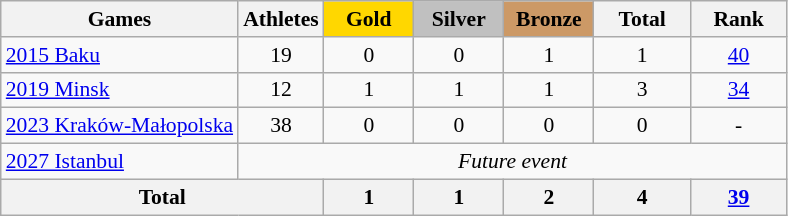<table class="wikitable" style="text-align:center; font-size:90%;">
<tr>
<th>Games</th>
<th>Athletes</th>
<td style="background:gold; width:3.7em; font-weight:bold;">Gold</td>
<td style="background:silver; width:3.7em; font-weight:bold;">Silver</td>
<td style="background:#cc9966; width:3.7em; font-weight:bold;">Bronze</td>
<th style="width:4em; font-weight:bold;">Total</th>
<th style="width:4em; font-weight:bold;">Rank</th>
</tr>
<tr>
<td align=left> <a href='#'>2015 Baku</a></td>
<td>19</td>
<td>0</td>
<td>0</td>
<td>1</td>
<td>1</td>
<td><a href='#'>40</a></td>
</tr>
<tr>
<td align=left> <a href='#'>2019 Minsk</a></td>
<td>12</td>
<td>1</td>
<td>1</td>
<td>1</td>
<td>3</td>
<td><a href='#'>34</a></td>
</tr>
<tr>
<td align=left> <a href='#'>2023 Kraków-Małopolska</a></td>
<td>38</td>
<td>0</td>
<td>0</td>
<td>0</td>
<td>0</td>
<td>-</td>
</tr>
<tr>
<td align=left> <a href='#'>2027 Istanbul</a></td>
<td colspan=6><em>Future event</em></td>
</tr>
<tr>
<th colspan=2>Total</th>
<th>1</th>
<th>1</th>
<th>2</th>
<th>4</th>
<th><a href='#'>39</a></th>
</tr>
</table>
